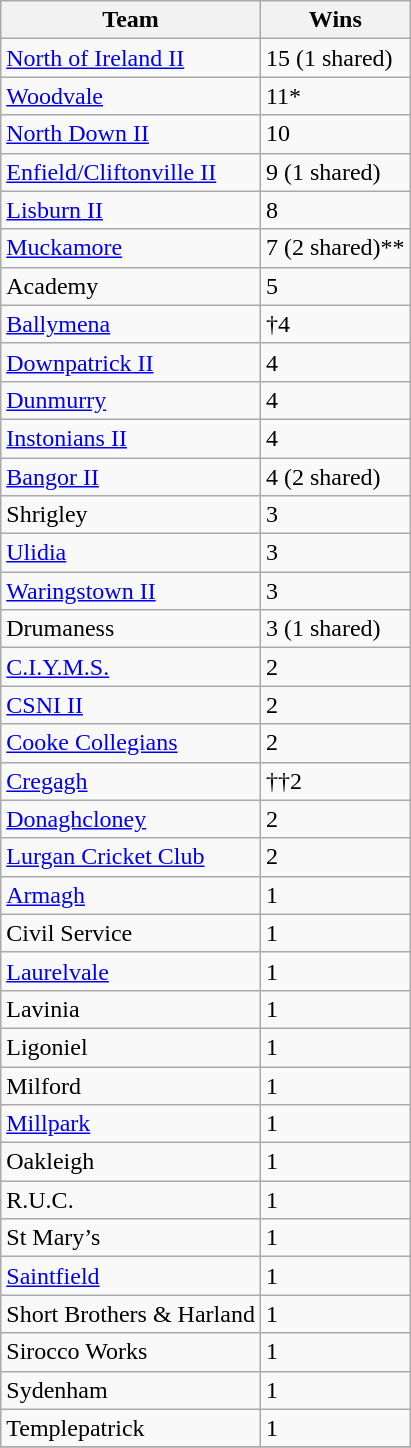<table class="wikitable">
<tr>
<th>Team</th>
<th>Wins</th>
</tr>
<tr>
<td><a href='#'>North of Ireland II</a></td>
<td>15 (1 shared)</td>
</tr>
<tr>
<td><a href='#'>Woodvale</a></td>
<td>11*</td>
</tr>
<tr>
<td><a href='#'>North Down II</a></td>
<td>10</td>
</tr>
<tr>
<td><a href='#'>Enfield/Cliftonville II</a></td>
<td>9 (1 shared)</td>
</tr>
<tr>
<td><a href='#'>Lisburn II</a></td>
<td>8</td>
</tr>
<tr>
<td><a href='#'>Muckamore</a></td>
<td>7 (2 shared)**</td>
</tr>
<tr>
<td>Academy</td>
<td>5</td>
</tr>
<tr>
<td><a href='#'>Ballymena</a></td>
<td>†4</td>
</tr>
<tr>
<td><a href='#'>Downpatrick II</a></td>
<td>4</td>
</tr>
<tr>
<td><a href='#'>Dunmurry</a></td>
<td>4</td>
</tr>
<tr>
<td><a href='#'>Instonians II</a></td>
<td>4</td>
</tr>
<tr>
<td><a href='#'>Bangor II</a></td>
<td>4 (2 shared)</td>
</tr>
<tr>
<td>Shrigley</td>
<td>3</td>
</tr>
<tr>
<td><a href='#'>Ulidia</a></td>
<td>3</td>
</tr>
<tr>
<td><a href='#'>Waringstown II</a></td>
<td>3</td>
</tr>
<tr>
<td>Drumaness</td>
<td>3 (1 shared)</td>
</tr>
<tr>
<td><a href='#'>C.I.Y.M.S.</a></td>
<td>2</td>
</tr>
<tr>
<td><a href='#'>CSNI II</a></td>
<td>2</td>
</tr>
<tr>
<td><a href='#'>Cooke Collegians</a></td>
<td>2</td>
</tr>
<tr>
<td><a href='#'>Cregagh</a></td>
<td>††2</td>
</tr>
<tr>
<td><a href='#'>Donaghcloney</a></td>
<td>2</td>
</tr>
<tr>
<td><a href='#'>Lurgan Cricket Club</a></td>
<td>2</td>
</tr>
<tr>
<td><a href='#'>Armagh</a></td>
<td>1</td>
</tr>
<tr>
<td>Civil Service</td>
<td>1</td>
</tr>
<tr>
<td><a href='#'>Laurelvale</a></td>
<td>1</td>
</tr>
<tr>
<td>Lavinia</td>
<td>1</td>
</tr>
<tr>
<td>Ligoniel</td>
<td>1</td>
</tr>
<tr>
<td>Milford</td>
<td>1</td>
</tr>
<tr>
<td><a href='#'>Millpark</a></td>
<td>1</td>
</tr>
<tr>
<td>Oakleigh</td>
<td>1</td>
</tr>
<tr>
<td>R.U.C.</td>
<td>1</td>
</tr>
<tr>
<td>St Mary’s</td>
<td>1</td>
</tr>
<tr>
<td><a href='#'>Saintfield</a></td>
<td>1</td>
</tr>
<tr>
<td>Short Brothers & Harland</td>
<td>1</td>
</tr>
<tr>
<td>Sirocco Works</td>
<td>1</td>
</tr>
<tr>
<td>Sydenham</td>
<td>1</td>
</tr>
<tr>
<td>Templepatrick</td>
<td>1</td>
</tr>
<tr>
</tr>
</table>
